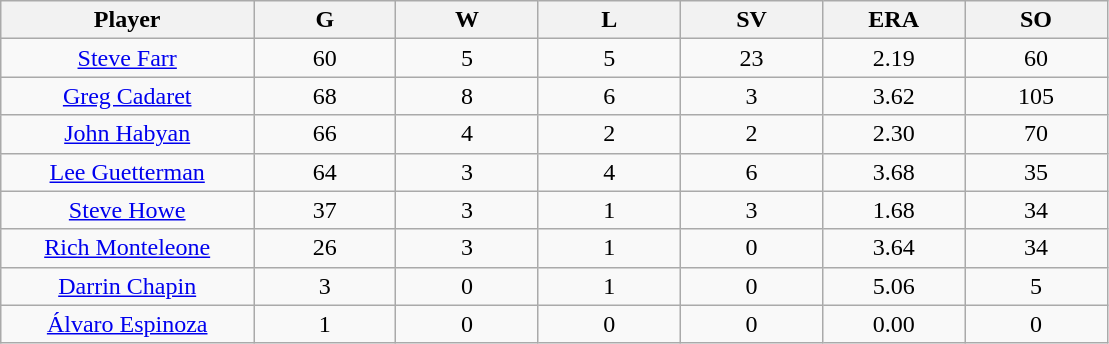<table class="wikitable sortable">
<tr>
<th bgcolor="#DDDDFF" width="16%">Player</th>
<th bgcolor="#DDDDFF" width="9%">G</th>
<th bgcolor="#DDDDFF" width="9%">W</th>
<th bgcolor="#DDDDFF" width="9%">L</th>
<th bgcolor="#DDDDFF" width="9%">SV</th>
<th bgcolor="#DDDDFF" width="9%">ERA</th>
<th bgcolor="#DDDDFF" width="9%">SO</th>
</tr>
<tr align=center>
<td><a href='#'>Steve Farr</a></td>
<td>60</td>
<td>5</td>
<td>5</td>
<td>23</td>
<td>2.19</td>
<td>60</td>
</tr>
<tr align=center>
<td><a href='#'>Greg Cadaret</a></td>
<td>68</td>
<td>8</td>
<td>6</td>
<td>3</td>
<td>3.62</td>
<td>105</td>
</tr>
<tr align=center>
<td><a href='#'>John Habyan</a></td>
<td>66</td>
<td>4</td>
<td>2</td>
<td>2</td>
<td>2.30</td>
<td>70</td>
</tr>
<tr align=center>
<td><a href='#'>Lee Guetterman</a></td>
<td>64</td>
<td>3</td>
<td>4</td>
<td>6</td>
<td>3.68</td>
<td>35</td>
</tr>
<tr align=center>
<td><a href='#'>Steve Howe</a></td>
<td>37</td>
<td>3</td>
<td>1</td>
<td>3</td>
<td>1.68</td>
<td>34</td>
</tr>
<tr align=center>
<td><a href='#'>Rich Monteleone</a></td>
<td>26</td>
<td>3</td>
<td>1</td>
<td>0</td>
<td>3.64</td>
<td>34</td>
</tr>
<tr align=center>
<td><a href='#'>Darrin Chapin</a></td>
<td>3</td>
<td>0</td>
<td>1</td>
<td>0</td>
<td>5.06</td>
<td>5</td>
</tr>
<tr align=center>
<td><a href='#'>Álvaro Espinoza</a></td>
<td>1</td>
<td>0</td>
<td>0</td>
<td>0</td>
<td>0.00</td>
<td>0</td>
</tr>
</table>
